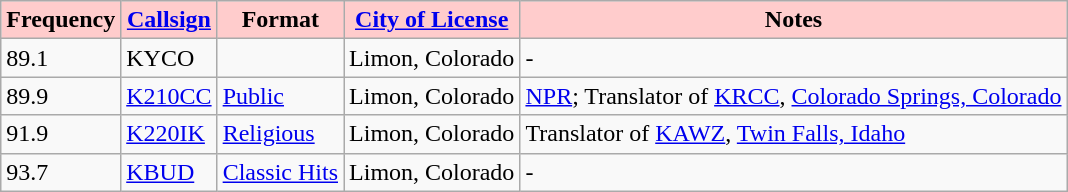<table class="wikitable">
<tr>
<th style="background:#ffcccc;"><strong>Frequency</strong></th>
<th style="background:#ffcccc;"><strong><a href='#'>Callsign</a></strong></th>
<th style="background:#ffcccc;"><strong>Format</strong></th>
<th style="background:#ffcccc;"><strong><a href='#'>City of License</a></strong></th>
<th style="background:#ffcccc;"><strong>Notes</strong></th>
</tr>
<tr>
<td>89.1</td>
<td>KYCO</td>
<td></td>
<td>Limon, Colorado</td>
<td>-</td>
</tr>
<tr>
<td>89.9</td>
<td><a href='#'>K210CC</a></td>
<td><a href='#'>Public</a></td>
<td>Limon, Colorado</td>
<td><a href='#'>NPR</a>; Translator of <a href='#'>KRCC</a>, <a href='#'>Colorado Springs, Colorado</a></td>
</tr>
<tr>
<td>91.9</td>
<td><a href='#'>K220IK</a></td>
<td><a href='#'>Religious</a></td>
<td>Limon, Colorado</td>
<td>Translator of <a href='#'>KAWZ</a>, <a href='#'>Twin Falls, Idaho</a></td>
</tr>
<tr>
<td>93.7</td>
<td><a href='#'>KBUD</a></td>
<td><a href='#'>Classic Hits</a></td>
<td>Limon, Colorado</td>
<td>-</td>
</tr>
</table>
